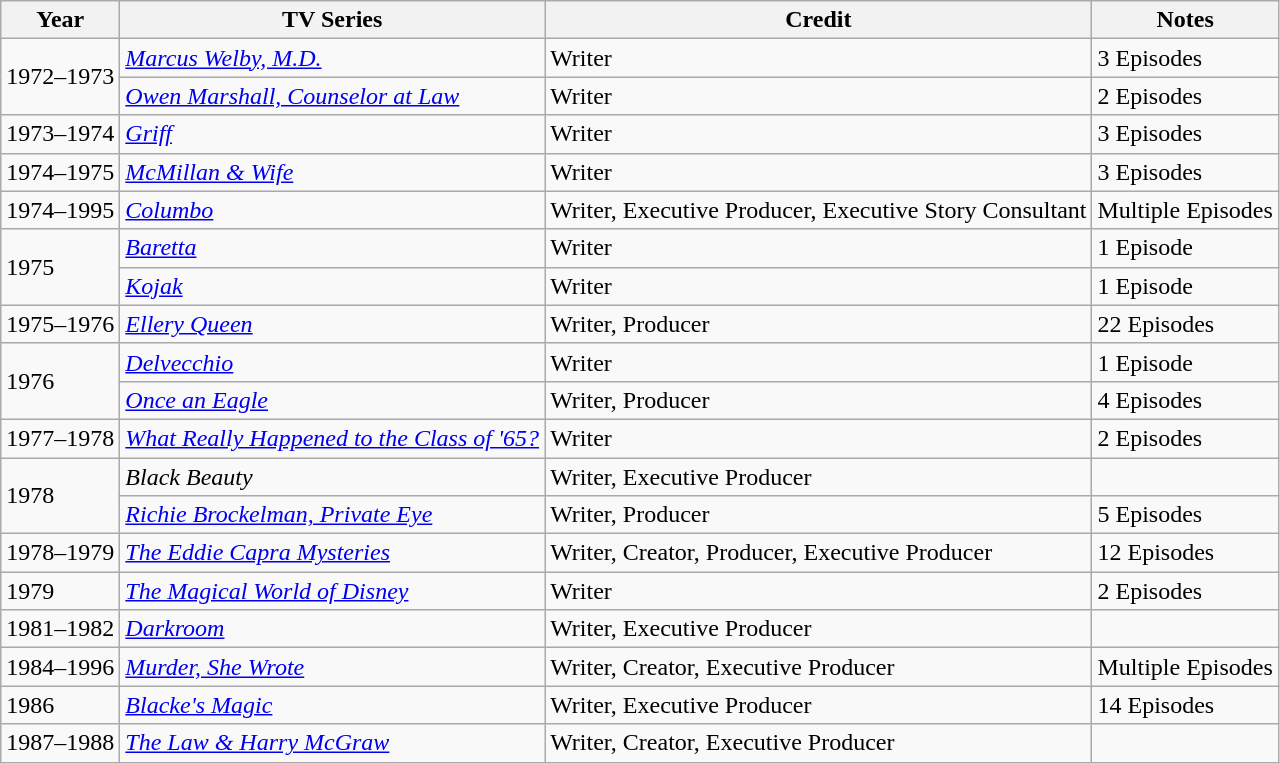<table class="wikitable">
<tr>
<th>Year</th>
<th>TV Series</th>
<th>Credit</th>
<th>Notes</th>
</tr>
<tr>
<td rowspan=2>1972–1973</td>
<td><em><a href='#'>Marcus Welby, M.D.</a></em></td>
<td>Writer</td>
<td>3 Episodes</td>
</tr>
<tr>
<td><em><a href='#'>Owen Marshall, Counselor at Law</a></em></td>
<td>Writer</td>
<td>2 Episodes</td>
</tr>
<tr>
<td>1973–1974</td>
<td><em><a href='#'>Griff</a></em></td>
<td>Writer</td>
<td>3 Episodes</td>
</tr>
<tr>
<td>1974–1975</td>
<td><em><a href='#'>McMillan & Wife</a></em></td>
<td>Writer</td>
<td>3 Episodes</td>
</tr>
<tr>
<td>1974–1995</td>
<td><em><a href='#'>Columbo</a></em></td>
<td>Writer, Executive Producer, Executive Story Consultant</td>
<td>Multiple Episodes</td>
</tr>
<tr>
<td rowspan=2>1975</td>
<td><em><a href='#'>Baretta</a></em></td>
<td>Writer</td>
<td>1 Episode</td>
</tr>
<tr>
<td><em><a href='#'>Kojak</a></em></td>
<td>Writer</td>
<td>1 Episode</td>
</tr>
<tr>
<td>1975–1976</td>
<td><em><a href='#'>Ellery Queen</a></em></td>
<td>Writer, Producer</td>
<td>22 Episodes</td>
</tr>
<tr>
<td rowspan=2>1976</td>
<td><em><a href='#'>Delvecchio</a></em></td>
<td>Writer</td>
<td>1 Episode</td>
</tr>
<tr>
<td><em><a href='#'>Once an Eagle</a></em></td>
<td>Writer, Producer</td>
<td>4 Episodes</td>
</tr>
<tr>
<td>1977–1978</td>
<td><em><a href='#'>What Really Happened to the Class of '65?</a></em></td>
<td>Writer</td>
<td>2 Episodes</td>
</tr>
<tr>
<td rowspan=2>1978</td>
<td><em>Black Beauty</em></td>
<td>Writer, Executive Producer</td>
<td></td>
</tr>
<tr>
<td><em><a href='#'>Richie Brockelman, Private Eye</a></em></td>
<td>Writer, Producer</td>
<td>5 Episodes</td>
</tr>
<tr>
<td>1978–1979</td>
<td><em><a href='#'>The Eddie Capra Mysteries</a></em></td>
<td>Writer, Creator, Producer, Executive Producer</td>
<td>12 Episodes</td>
</tr>
<tr>
<td>1979</td>
<td><em><a href='#'>The Magical World of Disney</a></em></td>
<td>Writer</td>
<td>2 Episodes</td>
</tr>
<tr>
<td>1981–1982</td>
<td><em><a href='#'>Darkroom</a></em></td>
<td>Writer, Executive Producer</td>
<td></td>
</tr>
<tr>
<td>1984–1996</td>
<td><em><a href='#'>Murder, She Wrote</a></em></td>
<td>Writer, Creator, Executive Producer</td>
<td>Multiple Episodes</td>
</tr>
<tr>
<td>1986</td>
<td><em><a href='#'>Blacke's Magic</a></em></td>
<td>Writer, Executive Producer</td>
<td>14 Episodes</td>
</tr>
<tr>
<td>1987–1988</td>
<td><em><a href='#'>The Law & Harry McGraw</a></em></td>
<td>Writer, Creator, Executive Producer</td>
<td></td>
</tr>
<tr>
</tr>
</table>
